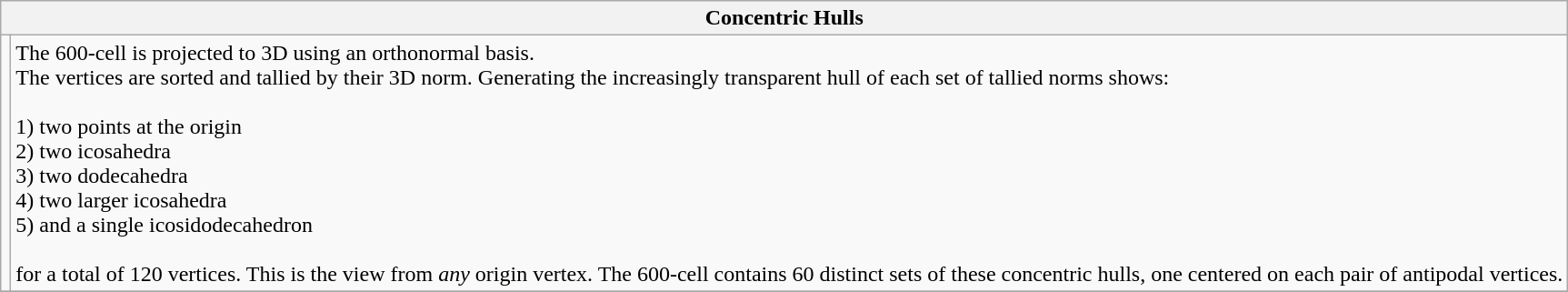<table class=wikitable>
<tr>
<th colspan=2>Concentric Hulls</th>
</tr>
<tr>
<td align=center></td>
<td>The 600-cell is projected to 3D using an orthonormal basis.<br>The vertices are sorted and tallied by their 3D norm. Generating the increasingly transparent hull of each set of tallied norms shows:<br>
<br>
1) two points at the origin<br>
2) two icosahedra<br>
3) two dodecahedra<br>
4) two larger icosahedra<br>
5) and a single icosidodecahedron<br>
<br>
for a total of 120 vertices. This is the view from <em>any</em> origin vertex. The 600-cell contains 60 distinct sets of these concentric hulls, one centered on each pair of antipodal vertices.</td>
</tr>
<tr>
</tr>
</table>
